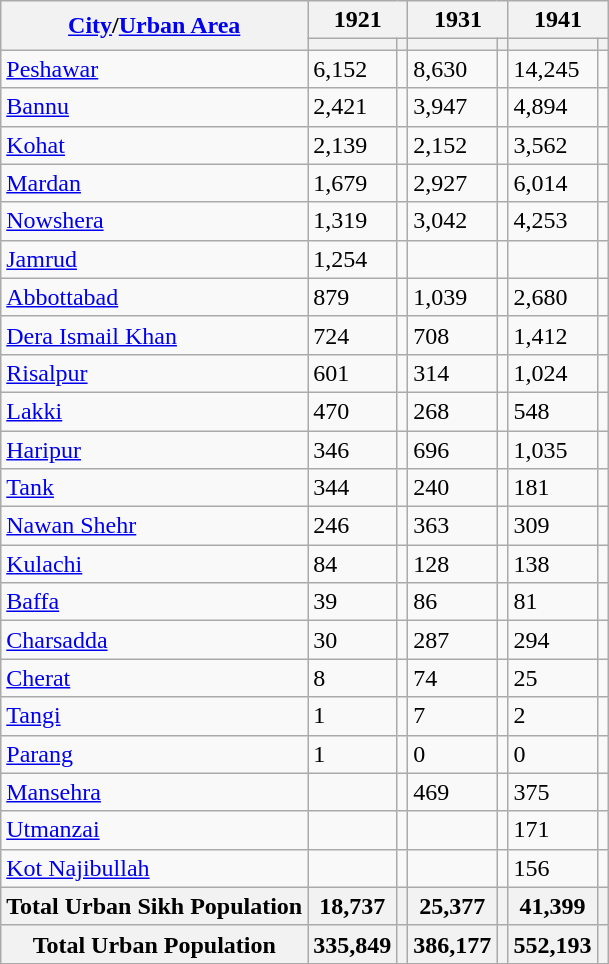<table class="wikitable sortable">
<tr>
<th rowspan="2"><a href='#'>City</a>/<a href='#'>Urban Area</a></th>
<th colspan="2">1921</th>
<th colspan="2">1931</th>
<th colspan="2">1941</th>
</tr>
<tr>
<th><a href='#'></a></th>
<th></th>
<th></th>
<th></th>
<th></th>
<th></th>
</tr>
<tr>
<td><a href='#'>Peshawar</a></td>
<td>6,152</td>
<td></td>
<td>8,630</td>
<td></td>
<td>14,245</td>
<td></td>
</tr>
<tr>
<td><a href='#'>Bannu</a></td>
<td>2,421</td>
<td></td>
<td>3,947</td>
<td></td>
<td>4,894</td>
<td></td>
</tr>
<tr>
<td><a href='#'>Kohat</a></td>
<td>2,139</td>
<td></td>
<td>2,152</td>
<td></td>
<td>3,562</td>
<td></td>
</tr>
<tr>
<td><a href='#'>Mardan</a></td>
<td>1,679</td>
<td></td>
<td>2,927</td>
<td></td>
<td>6,014</td>
<td></td>
</tr>
<tr>
<td><a href='#'>Nowshera</a></td>
<td>1,319</td>
<td></td>
<td>3,042</td>
<td></td>
<td>4,253</td>
<td></td>
</tr>
<tr>
<td><a href='#'>Jamrud</a></td>
<td>1,254</td>
<td></td>
<td></td>
<td></td>
<td></td>
<td></td>
</tr>
<tr>
<td><a href='#'>Abbottabad</a></td>
<td>879</td>
<td></td>
<td>1,039</td>
<td></td>
<td>2,680</td>
<td></td>
</tr>
<tr>
<td><a href='#'>Dera Ismail Khan</a></td>
<td>724</td>
<td></td>
<td>708</td>
<td></td>
<td>1,412</td>
<td></td>
</tr>
<tr>
<td><a href='#'>Risalpur</a></td>
<td>601</td>
<td></td>
<td>314</td>
<td></td>
<td>1,024</td>
<td></td>
</tr>
<tr>
<td><a href='#'>Lakki</a></td>
<td>470</td>
<td></td>
<td>268</td>
<td></td>
<td>548</td>
<td></td>
</tr>
<tr>
<td><a href='#'>Haripur</a></td>
<td>346</td>
<td></td>
<td>696</td>
<td></td>
<td>1,035</td>
<td></td>
</tr>
<tr>
<td><a href='#'>Tank</a></td>
<td>344</td>
<td></td>
<td>240</td>
<td></td>
<td>181</td>
<td></td>
</tr>
<tr>
<td><a href='#'>Nawan Shehr</a></td>
<td>246</td>
<td></td>
<td>363</td>
<td></td>
<td>309</td>
<td></td>
</tr>
<tr>
<td><a href='#'>Kulachi</a></td>
<td>84</td>
<td></td>
<td>128</td>
<td></td>
<td>138</td>
<td></td>
</tr>
<tr>
<td><a href='#'>Baffa</a></td>
<td>39</td>
<td></td>
<td>86</td>
<td></td>
<td>81</td>
<td></td>
</tr>
<tr>
<td><a href='#'>Charsadda</a></td>
<td>30</td>
<td></td>
<td>287</td>
<td></td>
<td>294</td>
<td></td>
</tr>
<tr>
<td><a href='#'>Cherat</a></td>
<td>8</td>
<td></td>
<td>74</td>
<td></td>
<td>25</td>
<td></td>
</tr>
<tr>
<td><a href='#'>Tangi</a></td>
<td>1</td>
<td></td>
<td>7</td>
<td></td>
<td>2</td>
<td></td>
</tr>
<tr>
<td><a href='#'>Parang</a></td>
<td>1</td>
<td></td>
<td>0</td>
<td></td>
<td>0</td>
<td></td>
</tr>
<tr>
<td><a href='#'>Mansehra</a></td>
<td></td>
<td></td>
<td>469</td>
<td></td>
<td>375</td>
<td></td>
</tr>
<tr>
<td><a href='#'>Utmanzai</a></td>
<td></td>
<td></td>
<td></td>
<td></td>
<td>171</td>
<td></td>
</tr>
<tr>
<td><a href='#'>Kot Najibullah</a></td>
<td></td>
<td></td>
<td></td>
<td></td>
<td>156</td>
<td></td>
</tr>
<tr>
<th>Total Urban Sikh Population</th>
<th>18,737</th>
<th></th>
<th>25,377</th>
<th></th>
<th>41,399</th>
<th></th>
</tr>
<tr>
<th>Total Urban Population</th>
<th>335,849</th>
<th></th>
<th>386,177</th>
<th></th>
<th>552,193</th>
<th></th>
</tr>
</table>
